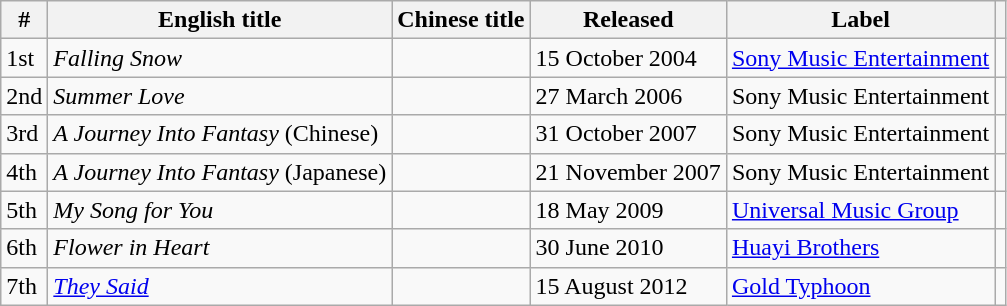<table class="wikitable">
<tr>
<th>#</th>
<th>English title</th>
<th>Chinese title</th>
<th>Released</th>
<th>Label</th>
<th></th>
</tr>
<tr>
<td>1st</td>
<td><em>Falling Snow</em></td>
<td></td>
<td>15 October 2004</td>
<td><a href='#'>Sony Music Entertainment</a></td>
<td></td>
</tr>
<tr>
<td>2nd</td>
<td><em>Summer Love</em></td>
<td></td>
<td>27 March 2006</td>
<td>Sony Music Entertainment</td>
<td></td>
</tr>
<tr>
<td>3rd</td>
<td><em>A Journey Into Fantasy</em> (Chinese)</td>
<td></td>
<td>31 October 2007</td>
<td>Sony Music Entertainment</td>
<td></td>
</tr>
<tr>
<td>4th</td>
<td><em>A Journey Into Fantasy</em> (Japanese)</td>
<td></td>
<td>21 November 2007</td>
<td>Sony Music Entertainment</td>
<td></td>
</tr>
<tr>
<td>5th</td>
<td><em>My Song for You</em></td>
<td></td>
<td>18 May 2009</td>
<td><a href='#'>Universal Music Group</a></td>
<td></td>
</tr>
<tr>
<td>6th</td>
<td><em>Flower in Heart</em></td>
<td></td>
<td>30 June 2010</td>
<td><a href='#'>Huayi Brothers</a></td>
<td></td>
</tr>
<tr>
<td>7th</td>
<td><em><a href='#'>They Said</a></em></td>
<td></td>
<td>15 August 2012</td>
<td><a href='#'>Gold Typhoon</a></td>
<td></td>
</tr>
</table>
